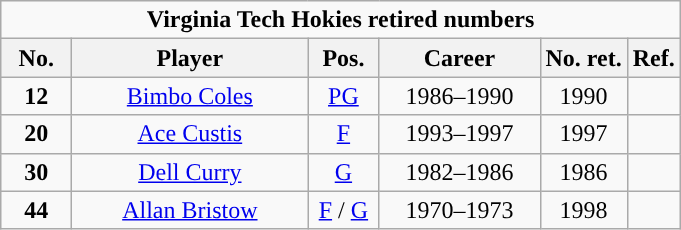<table class="wikitable sortable" style="text-align:center">
<tr>
<td colspan=6><strong>Virginia Tech Hokies retired numbers</strong></td>
</tr>
<tr>
<th width=40px>No.</th>
<th width=150px>Player</th>
<th width=40px>Pos.</th>
<th width=100px>Career</th>
<th width=px>No. ret.</th>
<th width=px>Ref.</th>
</tr>
<tr>
<td><strong>12</strong></td>
<td><a href='#'>Bimbo Coles</a></td>
<td><a href='#'>PG</a></td>
<td>1986–1990</td>
<td>1990</td>
<td></td>
</tr>
<tr>
<td><strong>20</strong></td>
<td><a href='#'>Ace Custis</a></td>
<td><a href='#'>F</a></td>
<td>1993–1997</td>
<td>1997</td>
<td></td>
</tr>
<tr>
<td><strong>30</strong></td>
<td><a href='#'>Dell Curry</a></td>
<td><a href='#'>G</a></td>
<td>1982–1986</td>
<td>1986</td>
<td></td>
</tr>
<tr>
<td><strong>44</strong></td>
<td><a href='#'>Allan Bristow</a></td>
<td><a href='#'>F</a> / <a href='#'>G</a></td>
<td>1970–1973</td>
<td>1998</td>
<td></td>
</tr>
</table>
